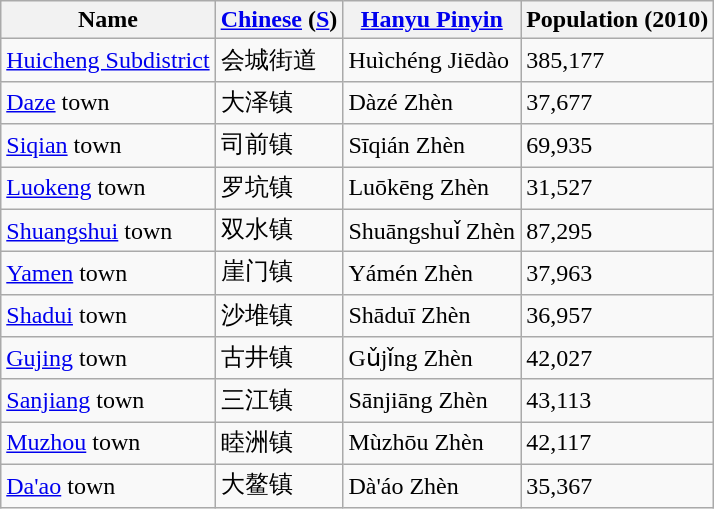<table class="wikitable">
<tr>
<th>Name</th>
<th><a href='#'>Chinese</a> (<a href='#'>S</a>)</th>
<th><a href='#'>Hanyu Pinyin</a></th>
<th>Population (2010)</th>
</tr>
<tr>
<td><a href='#'>Huicheng Subdistrict</a></td>
<td>会城街道</td>
<td>Huìchéng Jiēdào</td>
<td>385,177</td>
</tr>
<tr>
<td><a href='#'>Daze</a> town</td>
<td>大泽镇</td>
<td>Dàzé Zhèn</td>
<td>37,677</td>
</tr>
<tr>
<td><a href='#'>Siqian</a> town</td>
<td>司前镇</td>
<td>Sīqián Zhèn</td>
<td>69,935</td>
</tr>
<tr>
<td><a href='#'>Luokeng</a> town</td>
<td>罗坑镇</td>
<td>Luōkēng Zhèn</td>
<td>31,527</td>
</tr>
<tr>
<td><a href='#'>Shuangshui</a> town</td>
<td>双水镇</td>
<td>Shuāngshuǐ Zhèn</td>
<td>87,295</td>
</tr>
<tr>
<td><a href='#'>Yamen</a> town</td>
<td>崖门镇</td>
<td>Yámén Zhèn</td>
<td>37,963</td>
</tr>
<tr>
<td><a href='#'>Shadui</a> town</td>
<td>沙堆镇</td>
<td>Shāduī Zhèn</td>
<td>36,957</td>
</tr>
<tr>
<td><a href='#'>Gujing</a> town</td>
<td>古井镇</td>
<td>Gǔjǐng Zhèn</td>
<td>42,027</td>
</tr>
<tr>
<td><a href='#'>Sanjiang</a> town</td>
<td>三江镇</td>
<td>Sānjiāng Zhèn</td>
<td>43,113</td>
</tr>
<tr>
<td><a href='#'>Muzhou</a> town</td>
<td>睦洲镇</td>
<td>Mùzhōu  Zhèn</td>
<td>42,117</td>
</tr>
<tr>
<td><a href='#'>Da'ao</a> town</td>
<td>大鳌镇</td>
<td>Dà'áo Zhèn</td>
<td>35,367</td>
</tr>
</table>
